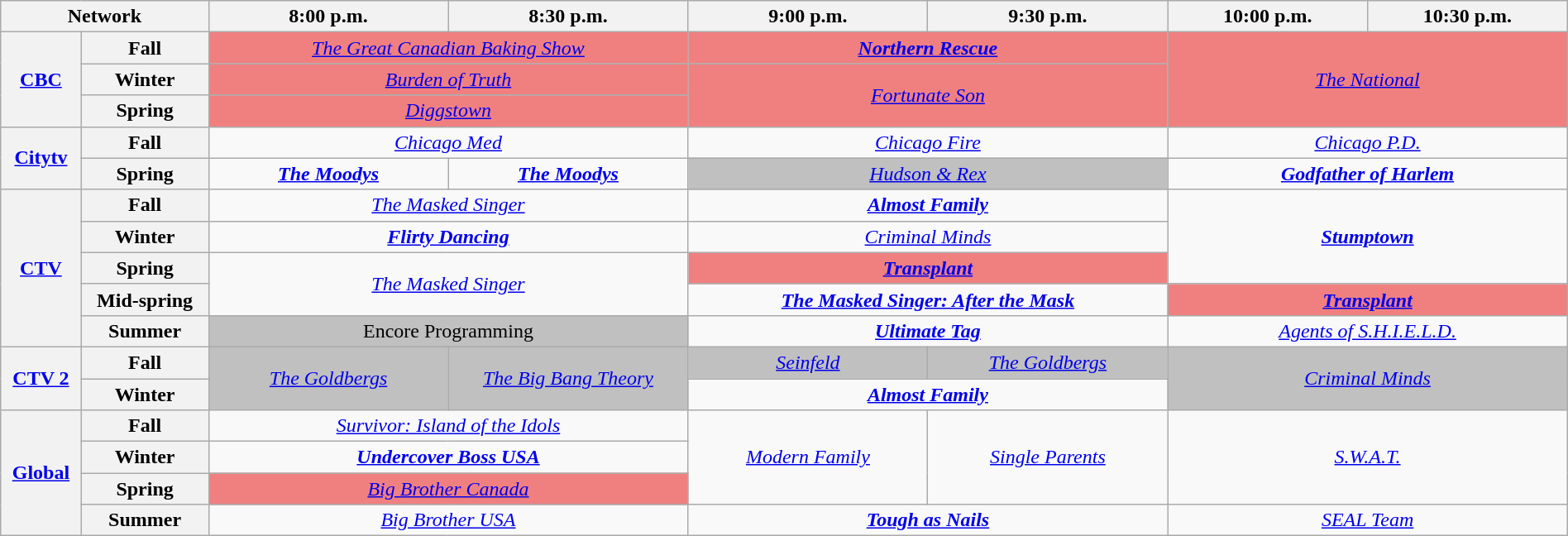<table class="wikitable" style="width:100%;margin-right:0;text-align:center">
<tr>
<th colspan="2" style="width:13%;">Network</th>
<th style="width:15%;">8:00 p.m.</th>
<th style="width:15%;">8:30 p.m.</th>
<th style="width:15%;">9:00 p.m.</th>
<th style="width:15%;">9:30 p.m.</th>
<th style="width:12.5%;">10:00 p.m.</th>
<th style="width:12.5%;">10:30 p.m.</th>
</tr>
<tr>
<th rowspan=3><a href='#'>CBC</a></th>
<th>Fall</th>
<td colspan=2 style=background:#f08080><em><a href='#'>The Great Canadian Baking Show</a></em></td>
<td colspan=2 style=background:#f08080><strong><em><a href='#'>Northern Rescue</a></em></strong></td>
<td colspan=2 rowspan=3 style=background:#f08080><em><a href='#'>The National</a></em></td>
</tr>
<tr>
<th>Winter</th>
<td colspan=2 style=background:#f08080><em><a href='#'>Burden of Truth</a></em></td>
<td colspan=2 rowspan=2 style=background:#f08080><em><a href='#'>Fortunate Son</a></em></td>
</tr>
<tr>
<th>Spring</th>
<td colspan=2 style=background:#f08080><em><a href='#'>Diggstown</a></em></td>
</tr>
<tr>
<th rowspan="2"><a href='#'>Citytv</a></th>
<th>Fall</th>
<td colspan="2"><em><a href='#'>Chicago Med</a></em></td>
<td colspan="2"><em><a href='#'>Chicago Fire</a></em></td>
<td colspan="2"><em><a href='#'>Chicago P.D.</a></em></td>
</tr>
<tr>
<th>Spring</th>
<td><strong><em><a href='#'>The Moodys</a></em></strong></td>
<td><strong><em><a href='#'>The Moodys</a></em></strong></td>
<td colspan=2 style=background:silver><em><a href='#'>Hudson & Rex</a></em> </td>
<td colspan=2><strong><em><a href='#'>Godfather of Harlem</a></em></strong></td>
</tr>
<tr>
<th rowspan=5><a href='#'>CTV</a></th>
<th>Fall</th>
<td colspan=2><em><a href='#'>The Masked Singer</a></em></td>
<td colspan=2><strong><em><a href='#'>Almost Family</a></em></strong></td>
<td colspan=2 rowspan=3><strong><em><a href='#'>Stumptown</a></em></strong></td>
</tr>
<tr>
<th>Winter</th>
<td colspan=2><strong><em><a href='#'>Flirty Dancing</a></em></strong></td>
<td colspan=2><em><a href='#'>Criminal Minds</a></em></td>
</tr>
<tr>
<th>Spring</th>
<td colspan=2 rowspan=2><em><a href='#'>The Masked Singer</a></em></td>
<td colspan=2 style=background:#f08080><strong><em><a href='#'>Transplant</a></em></strong></td>
</tr>
<tr>
<th>Mid-spring</th>
<td colspan="2"><strong><em><a href='#'>The Masked Singer: After the Mask</a></em></strong></td>
<td colspan=2 style=background:#f08080><strong><em><a href='#'>Transplant</a></em></strong></td>
</tr>
<tr>
<th>Summer</th>
<td colspan=2 style=background:silver>Encore Programming</td>
<td colspan=2><strong><em><a href='#'>Ultimate Tag</a></em></strong></td>
<td colspan=2><em><a href='#'>Agents of S.H.I.E.L.D.</a></em></td>
</tr>
<tr>
<th rowspan=2><a href='#'>CTV 2</a></th>
<th>Fall</th>
<td style=background:silver rowspan=2><em><a href='#'>The Goldbergs</a></em> </td>
<td style=background:silver rowspan=2><em><a href='#'>The Big Bang Theory</a></em> </td>
<td style=background:silver><em><a href='#'>Seinfeld</a></em> </td>
<td style=background:silver><em><a href='#'>The Goldbergs</a></em> </td>
<td colspan=2 rowspan=2 style=background:silver><em><a href='#'>Criminal Minds</a></em> </td>
</tr>
<tr>
<th>Winter</th>
<td colspan=2><strong><em><a href='#'>Almost Family</a></em></strong></td>
</tr>
<tr>
<th rowspan=4><a href='#'>Global</a></th>
<th>Fall</th>
<td colspan=2><em><a href='#'>Survivor: Island of the Idols</a></em></td>
<td rowspan=3><em><a href='#'>Modern Family</a></em></td>
<td rowspan=3><em><a href='#'>Single Parents</a></em></td>
<td colspan=2 rowspan=3><em><a href='#'>S.W.A.T.</a></em></td>
</tr>
<tr>
<th>Winter</th>
<td colspan=2><strong><em><a href='#'>Undercover Boss USA</a></em></strong></td>
</tr>
<tr>
<th>Spring</th>
<td colspan=2 style=background:#f08080><em><a href='#'>Big Brother Canada</a></em></td>
</tr>
<tr>
<th>Summer</th>
<td colspan=2><em><a href='#'>Big Brother USA</a></em></td>
<td colspan=2><strong><em><a href='#'>Tough as Nails</a></em></strong></td>
<td colspan=2><em><a href='#'>SEAL Team</a></em></td>
</tr>
</table>
